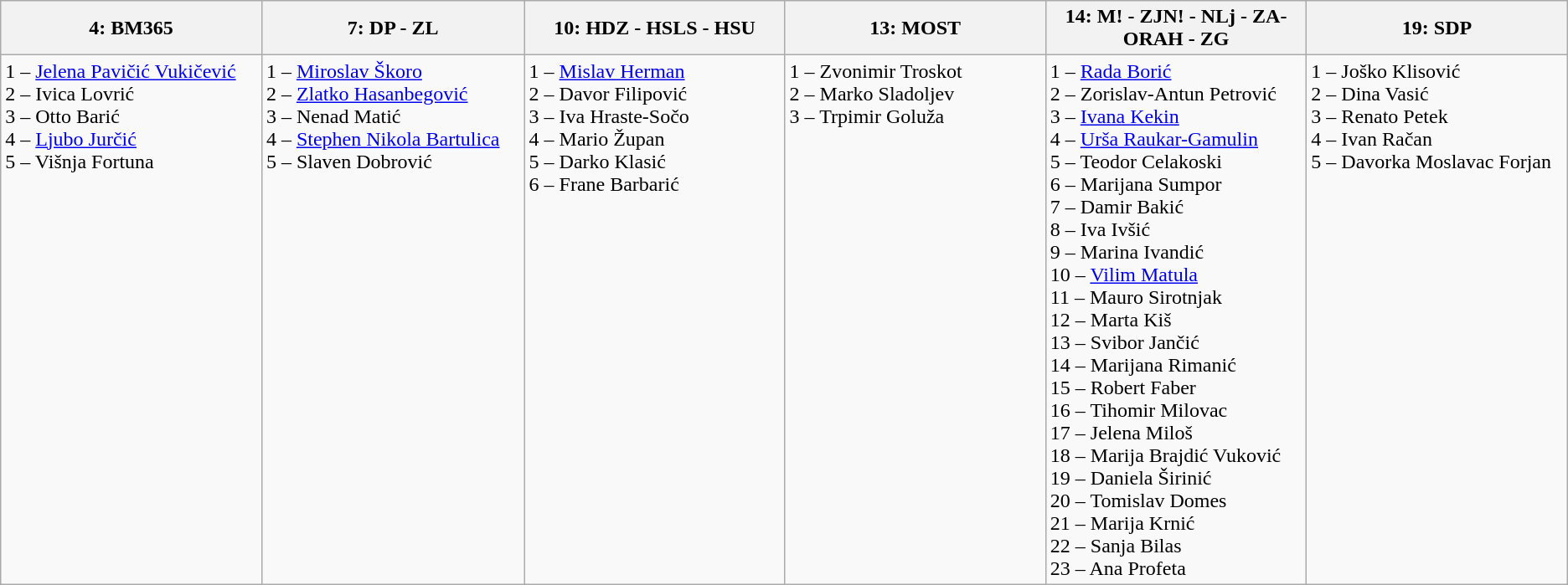<table class="wikitable" style="text-align:left;">
<tr>
<th>4: BM365</th>
<th>7: DP - ZL</th>
<th>10: HDZ - HSLS - HSU</th>
<th>13: MOST</th>
<th>14: M! - ZJN! - NLj - ZA-ORAH - ZG</th>
<th>19: SDP</th>
</tr>
<tr>
<td style="width:13em;" valign="top">1 – <a href='#'>Jelena Pavičić Vukičević</a><br> 2 – Ivica Lovrić<br> 3 – Otto Barić<br> 4 – <a href='#'>Ljubo Jurčić</a><br> 5 – Višnja Fortuna</td>
<td style="width:13em;" valign="top">1 – <a href='#'>Miroslav Škoro</a><br> 2 – <a href='#'>Zlatko Hasanbegović</a><br> 3 – Nenad Matić<br> 4 – <a href='#'>Stephen Nikola Bartulica</a> <br> 5 – Slaven Dobrović</td>
<td style="width:13em;" valign="top">1 – <a href='#'>Mislav Herman</a><br> 2 – Davor Filipović<br> 3 – Iva Hraste-Sočo<br> 4 – Mario Župan<br> 5 – Darko Klasić <br>6 – Frane Barbarić</td>
<td style="width:13em;" valign="top">1 – Zvonimir Troskot <br> 2 – Marko Sladoljev<br> 3 – Trpimir Goluža</td>
<td style="width:13em;" valign="top">1 – <a href='#'>Rada Borić</a><br> 2 – Zorislav-Antun Petrović <br>3 – <a href='#'>Ivana Kekin</a> <br> 4 – <a href='#'>Urša Raukar-Gamulin</a><br> 5 – Teodor Celakoski<br> 6 – Marijana Sumpor<br> 7 – Damir Bakić <br>8 – Iva Ivšić<br> 9 – Marina Ivandić<br> 10 – <a href='#'>Vilim Matula</a><br> 11 – Mauro Sirotnjak<br> 12 – Marta Kiš<br>13 – Svibor Jančić<br>14 – Marijana Rimanić<br>15 – Robert Faber<br>16 – Tihomir Milovac<br>17 – Jelena Miloš<br>18 – Marija Brajdić Vuković<br>19 – Daniela Širinić<br>20 – Tomislav Domes<br>21 – Marija Krnić <br>22 – Sanja Bilas <br>23 – Ana Profeta</td>
<td style="width:13em;" valign="top">1 – Joško Klisović<br> 2 – Dina Vasić<br> 3 – Renato Petek<br> 4 – Ivan Račan<br> 5 – Davorka Moslavac Forjan</td>
</tr>
</table>
